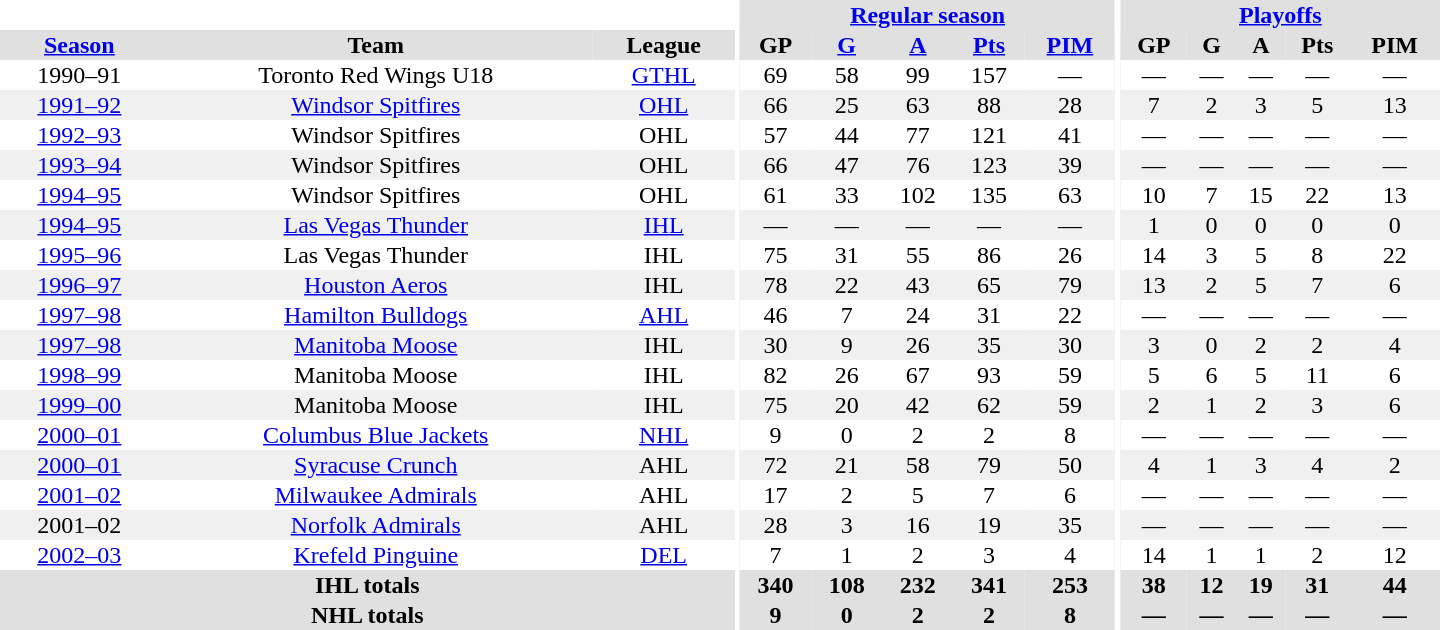<table border="0" cellpadding="1" cellspacing="0" style="text-align:center; width:60em">
<tr bgcolor="#e0e0e0">
<th colspan="3" bgcolor="#ffffff"></th>
<th rowspan="100" bgcolor="#ffffff"></th>
<th colspan="5"><a href='#'>Regular season</a></th>
<th rowspan="100" bgcolor="#ffffff"></th>
<th colspan="5"><a href='#'>Playoffs</a></th>
</tr>
<tr bgcolor="#e0e0e0">
<th><a href='#'>Season</a></th>
<th>Team</th>
<th>League</th>
<th>GP</th>
<th><a href='#'>G</a></th>
<th><a href='#'>A</a></th>
<th><a href='#'>Pts</a></th>
<th><a href='#'>PIM</a></th>
<th>GP</th>
<th>G</th>
<th>A</th>
<th>Pts</th>
<th>PIM</th>
</tr>
<tr>
<td>1990–91</td>
<td>Toronto Red Wings U18</td>
<td><a href='#'>GTHL</a></td>
<td>69</td>
<td>58</td>
<td>99</td>
<td>157</td>
<td>—</td>
<td>—</td>
<td>—</td>
<td>—</td>
<td>—</td>
<td>—</td>
</tr>
<tr bgcolor="#f0f0f0">
<td><a href='#'>1991–92</a></td>
<td><a href='#'>Windsor Spitfires</a></td>
<td><a href='#'>OHL</a></td>
<td>66</td>
<td>25</td>
<td>63</td>
<td>88</td>
<td>28</td>
<td>7</td>
<td>2</td>
<td>3</td>
<td>5</td>
<td>13</td>
</tr>
<tr>
<td><a href='#'>1992–93</a></td>
<td>Windsor Spitfires</td>
<td>OHL</td>
<td>57</td>
<td>44</td>
<td>77</td>
<td>121</td>
<td>41</td>
<td>—</td>
<td>—</td>
<td>—</td>
<td>—</td>
<td>—</td>
</tr>
<tr bgcolor="#f0f0f0">
<td><a href='#'>1993–94</a></td>
<td>Windsor Spitfires</td>
<td>OHL</td>
<td>66</td>
<td>47</td>
<td>76</td>
<td>123</td>
<td>39</td>
<td>—</td>
<td>—</td>
<td>—</td>
<td>—</td>
<td>—</td>
</tr>
<tr>
<td><a href='#'>1994–95</a></td>
<td>Windsor Spitfires</td>
<td>OHL</td>
<td>61</td>
<td>33</td>
<td>102</td>
<td>135</td>
<td>63</td>
<td>10</td>
<td>7</td>
<td>15</td>
<td>22</td>
<td>13</td>
</tr>
<tr bgcolor="#f0f0f0">
<td><a href='#'>1994–95</a></td>
<td><a href='#'>Las Vegas Thunder</a></td>
<td><a href='#'>IHL</a></td>
<td>—</td>
<td>—</td>
<td>—</td>
<td>—</td>
<td>—</td>
<td>1</td>
<td>0</td>
<td>0</td>
<td>0</td>
<td>0</td>
</tr>
<tr>
<td><a href='#'>1995–96</a></td>
<td>Las Vegas Thunder</td>
<td>IHL</td>
<td>75</td>
<td>31</td>
<td>55</td>
<td>86</td>
<td>26</td>
<td>14</td>
<td>3</td>
<td>5</td>
<td>8</td>
<td>22</td>
</tr>
<tr bgcolor="#f0f0f0">
<td><a href='#'>1996–97</a></td>
<td><a href='#'>Houston Aeros</a></td>
<td>IHL</td>
<td>78</td>
<td>22</td>
<td>43</td>
<td>65</td>
<td>79</td>
<td>13</td>
<td>2</td>
<td>5</td>
<td>7</td>
<td>6</td>
</tr>
<tr>
<td><a href='#'>1997–98</a></td>
<td><a href='#'>Hamilton Bulldogs</a></td>
<td><a href='#'>AHL</a></td>
<td>46</td>
<td>7</td>
<td>24</td>
<td>31</td>
<td>22</td>
<td>—</td>
<td>—</td>
<td>—</td>
<td>—</td>
<td>—</td>
</tr>
<tr bgcolor="#f0f0f0">
<td><a href='#'>1997–98</a></td>
<td><a href='#'>Manitoba Moose</a></td>
<td>IHL</td>
<td>30</td>
<td>9</td>
<td>26</td>
<td>35</td>
<td>30</td>
<td>3</td>
<td>0</td>
<td>2</td>
<td>2</td>
<td>4</td>
</tr>
<tr>
<td><a href='#'>1998–99</a></td>
<td>Manitoba Moose</td>
<td>IHL</td>
<td>82</td>
<td>26</td>
<td>67</td>
<td>93</td>
<td>59</td>
<td>5</td>
<td>6</td>
<td>5</td>
<td>11</td>
<td>6</td>
</tr>
<tr bgcolor="#f0f0f0">
<td><a href='#'>1999–00</a></td>
<td>Manitoba Moose</td>
<td>IHL</td>
<td>75</td>
<td>20</td>
<td>42</td>
<td>62</td>
<td>59</td>
<td>2</td>
<td>1</td>
<td>2</td>
<td>3</td>
<td>6</td>
</tr>
<tr>
<td><a href='#'>2000–01</a></td>
<td><a href='#'>Columbus Blue Jackets</a></td>
<td><a href='#'>NHL</a></td>
<td>9</td>
<td>0</td>
<td>2</td>
<td>2</td>
<td>8</td>
<td>—</td>
<td>—</td>
<td>—</td>
<td>—</td>
<td>—</td>
</tr>
<tr bgcolor="#f0f0f0">
<td><a href='#'>2000–01</a></td>
<td><a href='#'>Syracuse Crunch</a></td>
<td>AHL</td>
<td>72</td>
<td>21</td>
<td>58</td>
<td>79</td>
<td>50</td>
<td>4</td>
<td>1</td>
<td>3</td>
<td>4</td>
<td>2</td>
</tr>
<tr>
<td><a href='#'>2001–02</a></td>
<td><a href='#'>Milwaukee Admirals</a></td>
<td>AHL</td>
<td>17</td>
<td>2</td>
<td>5</td>
<td>7</td>
<td>6</td>
<td>—</td>
<td>—</td>
<td>—</td>
<td>—</td>
<td>—</td>
</tr>
<tr bgcolor="#f0f0f0">
<td>2001–02</td>
<td><a href='#'>Norfolk Admirals</a></td>
<td>AHL</td>
<td>28</td>
<td>3</td>
<td>16</td>
<td>19</td>
<td>35</td>
<td>—</td>
<td>—</td>
<td>—</td>
<td>—</td>
<td>—</td>
</tr>
<tr>
<td><a href='#'>2002–03</a></td>
<td><a href='#'>Krefeld Pinguine</a></td>
<td><a href='#'>DEL</a></td>
<td>7</td>
<td>1</td>
<td>2</td>
<td>3</td>
<td>4</td>
<td>14</td>
<td>1</td>
<td>1</td>
<td>2</td>
<td>12</td>
</tr>
<tr bgcolor="#e0e0e0">
<th colspan="3">IHL totals</th>
<th>340</th>
<th>108</th>
<th>232</th>
<th>341</th>
<th>253</th>
<th>38</th>
<th>12</th>
<th>19</th>
<th>31</th>
<th>44</th>
</tr>
<tr bgcolor="#e0e0e0">
<th colspan="3">NHL totals</th>
<th>9</th>
<th>0</th>
<th>2</th>
<th>2</th>
<th>8</th>
<th>—</th>
<th>—</th>
<th>—</th>
<th>—</th>
<th>—</th>
</tr>
</table>
